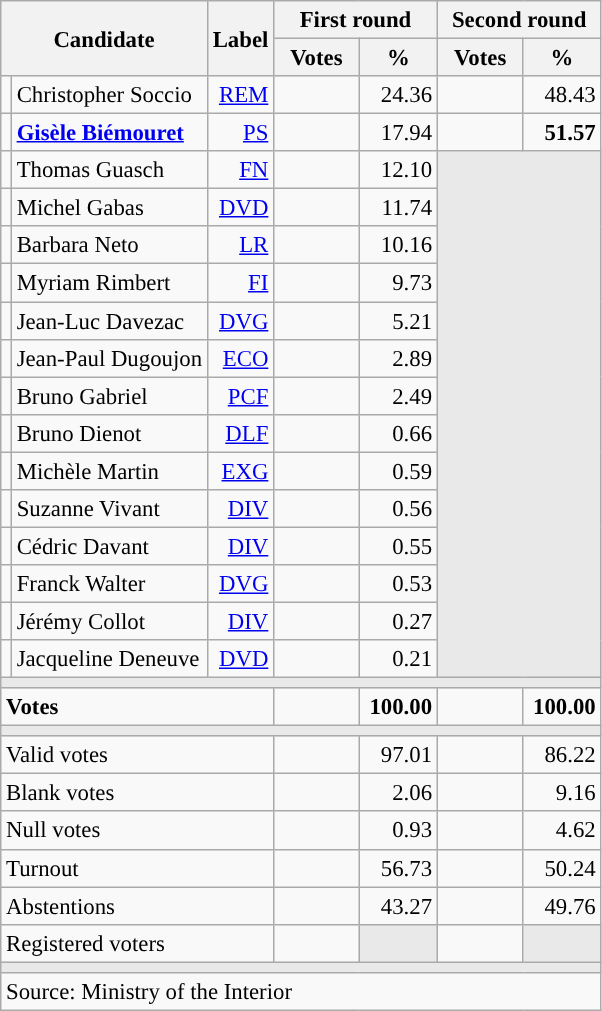<table class="wikitable" style="text-align:right;font-size:95%;">
<tr>
<th rowspan="2" colspan="2">Candidate</th>
<th rowspan="2">Label</th>
<th colspan="2">First round</th>
<th colspan="2">Second round</th>
</tr>
<tr>
<th style="width:50px;">Votes</th>
<th style="width:45px;">%</th>
<th style="width:50px;">Votes</th>
<th style="width:45px;">%</th>
</tr>
<tr>
<td style="color:inherit;background:"></td>
<td style="text-align:left;">Christopher Soccio</td>
<td><a href='#'>REM</a></td>
<td></td>
<td>24.36</td>
<td></td>
<td>48.43</td>
</tr>
<tr>
<td style="color:inherit;background:"></td>
<td style="text-align:left;"><strong><a href='#'>Gisèle Biémouret</a></strong></td>
<td><a href='#'>PS</a></td>
<td></td>
<td>17.94</td>
<td><strong></strong></td>
<td><strong>51.57</strong></td>
</tr>
<tr>
<td style="color:inherit;background:"></td>
<td style="text-align:left;">Thomas Guasch</td>
<td><a href='#'>FN</a></td>
<td></td>
<td>12.10</td>
<td colspan="2" rowspan="14" style="background:#E9E9E9;"></td>
</tr>
<tr>
<td style="color:inherit;background:"></td>
<td style="text-align:left;">Michel Gabas</td>
<td><a href='#'>DVD</a></td>
<td></td>
<td>11.74</td>
</tr>
<tr>
<td style="color:inherit;background:"></td>
<td style="text-align:left;">Barbara Neto</td>
<td><a href='#'>LR</a></td>
<td></td>
<td>10.16</td>
</tr>
<tr>
<td style="color:inherit;background:"></td>
<td style="text-align:left;">Myriam Rimbert</td>
<td><a href='#'>FI</a></td>
<td></td>
<td>9.73</td>
</tr>
<tr>
<td style="color:inherit;background:"></td>
<td style="text-align:left;">Jean-Luc Davezac</td>
<td><a href='#'>DVG</a></td>
<td></td>
<td>5.21</td>
</tr>
<tr>
<td style="color:inherit;background:"></td>
<td style="text-align:left;">Jean-Paul Dugoujon</td>
<td><a href='#'>ECO</a></td>
<td></td>
<td>2.89</td>
</tr>
<tr>
<td style="color:inherit;background:"></td>
<td style="text-align:left;">Bruno Gabriel</td>
<td><a href='#'>PCF</a></td>
<td></td>
<td>2.49</td>
</tr>
<tr>
<td style="color:inherit;background:"></td>
<td style="text-align:left;">Bruno Dienot</td>
<td><a href='#'>DLF</a></td>
<td></td>
<td>0.66</td>
</tr>
<tr>
<td style="color:inherit;background:"></td>
<td style="text-align:left;">Michèle Martin</td>
<td><a href='#'>EXG</a></td>
<td></td>
<td>0.59</td>
</tr>
<tr>
<td style="color:inherit;background:"></td>
<td style="text-align:left;">Suzanne Vivant</td>
<td><a href='#'>DIV</a></td>
<td></td>
<td>0.56</td>
</tr>
<tr>
<td style="color:inherit;background:"></td>
<td style="text-align:left;">Cédric Davant</td>
<td><a href='#'>DIV</a></td>
<td></td>
<td>0.55</td>
</tr>
<tr>
<td style="color:inherit;background:"></td>
<td style="text-align:left;">Franck Walter</td>
<td><a href='#'>DVG</a></td>
<td></td>
<td>0.53</td>
</tr>
<tr>
<td style="color:inherit;background:"></td>
<td style="text-align:left;">Jérémy Collot</td>
<td><a href='#'>DIV</a></td>
<td></td>
<td>0.27</td>
</tr>
<tr>
<td style="color:inherit;background:"></td>
<td style="text-align:left;">Jacqueline Deneuve</td>
<td><a href='#'>DVD</a></td>
<td></td>
<td>0.21</td>
</tr>
<tr>
<td colspan="7" style="background:#E9E9E9;"></td>
</tr>
<tr style="font-weight:bold;">
<td colspan="3" style="text-align:left;">Votes</td>
<td></td>
<td>100.00</td>
<td></td>
<td>100.00</td>
</tr>
<tr>
<td colspan="7" style="background:#E9E9E9;"></td>
</tr>
<tr>
<td colspan="3" style="text-align:left;">Valid votes</td>
<td></td>
<td>97.01</td>
<td></td>
<td>86.22</td>
</tr>
<tr>
<td colspan="3" style="text-align:left;">Blank votes</td>
<td></td>
<td>2.06</td>
<td></td>
<td>9.16</td>
</tr>
<tr>
<td colspan="3" style="text-align:left;">Null votes</td>
<td></td>
<td>0.93</td>
<td></td>
<td>4.62</td>
</tr>
<tr>
<td colspan="3" style="text-align:left;">Turnout</td>
<td></td>
<td>56.73</td>
<td></td>
<td>50.24</td>
</tr>
<tr>
<td colspan="3" style="text-align:left;">Abstentions</td>
<td></td>
<td>43.27</td>
<td></td>
<td>49.76</td>
</tr>
<tr>
<td colspan="3" style="text-align:left;">Registered voters</td>
<td></td>
<td style="color:inherit;background:#E9E9E9;"></td>
<td></td>
<td style="color:inherit;background:#E9E9E9;"></td>
</tr>
<tr>
<td colspan="7" style="background:#E9E9E9;"></td>
</tr>
<tr>
<td colspan="7" style="text-align:left;">Source: Ministry of the Interior</td>
</tr>
</table>
